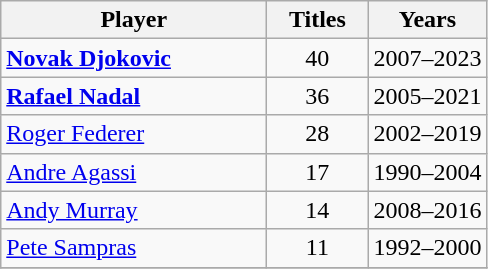<table class="wikitable nowrap">
<tr>
<th width="170">Player</th>
<th width="60">Titles</th>
<th>Years</th>
</tr>
<tr>
<td> <strong><a href='#'>Novak Djokovic</a></strong></td>
<td style="text-align: center;">40</td>
<td>2007–2023</td>
</tr>
<tr>
<td> <strong><a href='#'>Rafael Nadal</a></strong></td>
<td style="text-align: center;">36</td>
<td>2005–2021</td>
</tr>
<tr>
<td> <a href='#'>Roger Federer</a></td>
<td style="text-align: center;">28</td>
<td>2002–2019</td>
</tr>
<tr>
<td> <a href='#'>Andre Agassi</a></td>
<td style="text-align: center;">17</td>
<td>1990–2004</td>
</tr>
<tr>
<td> <a href='#'>Andy Murray</a></td>
<td style="text-align: center;">14</td>
<td>2008–2016</td>
</tr>
<tr>
<td> <a href='#'>Pete Sampras</a></td>
<td style="text-align: center;">11</td>
<td>1992–2000</td>
</tr>
<tr>
</tr>
</table>
